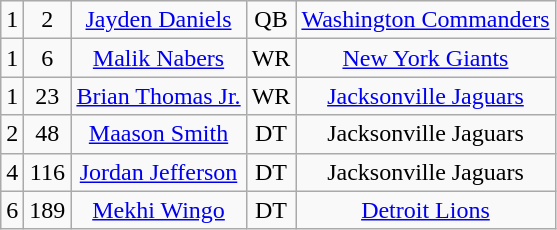<table class="wikitable" style="text-align:center">
<tr>
<td>1</td>
<td>2</td>
<td><a href='#'>Jayden Daniels</a></td>
<td>QB</td>
<td><a href='#'>Washington Commanders</a></td>
</tr>
<tr>
<td>1</td>
<td>6</td>
<td><a href='#'>Malik Nabers</a></td>
<td>WR</td>
<td><a href='#'>New York Giants</a></td>
</tr>
<tr>
<td>1</td>
<td>23</td>
<td><a href='#'>Brian Thomas Jr.</a></td>
<td>WR</td>
<td><a href='#'>Jacksonville Jaguars</a></td>
</tr>
<tr>
<td>2</td>
<td>48</td>
<td><a href='#'>Maason Smith</a></td>
<td>DT</td>
<td>Jacksonville Jaguars</td>
</tr>
<tr>
<td>4</td>
<td>116</td>
<td><a href='#'>Jordan Jefferson</a></td>
<td>DT</td>
<td>Jacksonville Jaguars</td>
</tr>
<tr>
<td>6</td>
<td>189</td>
<td><a href='#'>Mekhi Wingo</a></td>
<td>DT</td>
<td><a href='#'>Detroit Lions</a></td>
</tr>
</table>
